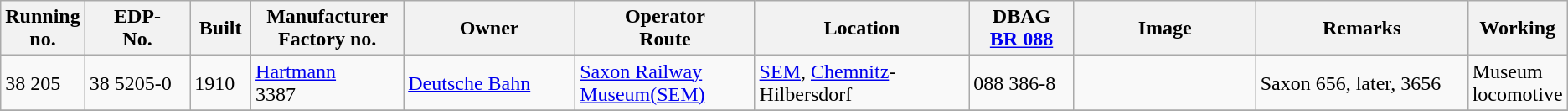<table class="wikitable" style="width="100%"; border:solid 1px #AAAAAA; background:#e3e3e3;">
<tr>
<th width="5%">Running<br>no.</th>
<th width="7%">EDP-<br>No.</th>
<th width="4%">Built</th>
<th width="10%">Manufacturer<br>Factory no.</th>
<th width="12%">Owner</th>
<th width="12%">Operator<br>Route</th>
<th width="15%">Location</th>
<th width="7%">DBAG<br><a href='#'>BR 088</a></th>
<th width="13%">Image</th>
<th width="20%">Remarks</th>
<th width="8%">Working</th>
</tr>
<tr>
<td>38 205</td>
<td>38 5205-0</td>
<td>1910</td>
<td><a href='#'>Hartmann</a><br>3387</td>
<td><a href='#'>Deutsche Bahn</a></td>
<td><a href='#'>Saxon Railway Museum(SEM)</a></td>
<td><a href='#'>SEM</a>, <a href='#'>Chemnitz</a>-Hilbersdorf</td>
<td>088 386-8</td>
<td></td>
<td>Saxon 656, later, 3656</td>
<td>Museum locomotive</td>
</tr>
<tr>
</tr>
</table>
